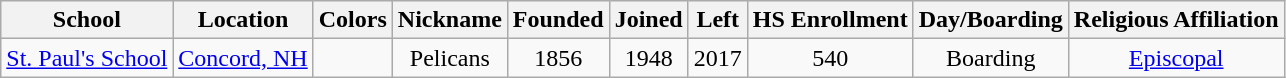<table class="wikitable">
<tr>
<th>School</th>
<th>Location</th>
<th>Colors</th>
<th>Nickname</th>
<th>Founded</th>
<th>Joined</th>
<th>Left</th>
<th>HS Enrollment</th>
<th>Day/Boarding</th>
<th>Religious Affiliation</th>
</tr>
<tr>
<td><a href='#'>St. Paul's School</a></td>
<td><a href='#'>Concord, NH</a></td>
<td align="center"></td>
<td align="center">Pelicans</td>
<td align="center">1856</td>
<td align="center">1948</td>
<td align="center">2017</td>
<td align="center">540</td>
<td align="center">Boarding</td>
<td align="center"><a href='#'>Episcopal</a></td>
</tr>
</table>
